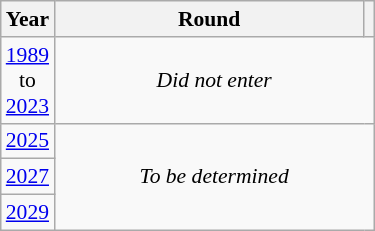<table class="wikitable" style="text-align: center; font-size:90%">
<tr>
<th>Year</th>
<th style="width:200px">Round</th>
<th></th>
</tr>
<tr>
<td><a href='#'>1989</a><br>to<br><a href='#'>2023</a></td>
<td colspan="2"><em>Did not enter</em></td>
</tr>
<tr>
<td><a href='#'>2025</a></td>
<td colspan="2" rowspan="3"><em>To be determined</em></td>
</tr>
<tr>
<td><a href='#'>2027</a></td>
</tr>
<tr>
<td><a href='#'>2029</a></td>
</tr>
</table>
